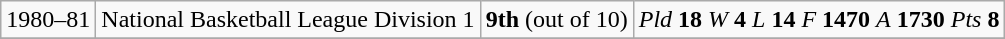<table class="wikitable">
<tr>
<td>1980–81</td>
<td>National Basketball League Division 1</td>
<td><strong>9th</strong> (out of 10)</td>
<td><em> Pld</em> <strong>18</strong>    <em>W</em> <strong>4</strong>    <em>L</em> <strong>14</strong>    <em>F</em> <strong>1470</strong>    <em>A</em> <strong>1730</strong>    <em>Pts</em> <strong>8</strong></td>
</tr>
<tr>
</tr>
</table>
